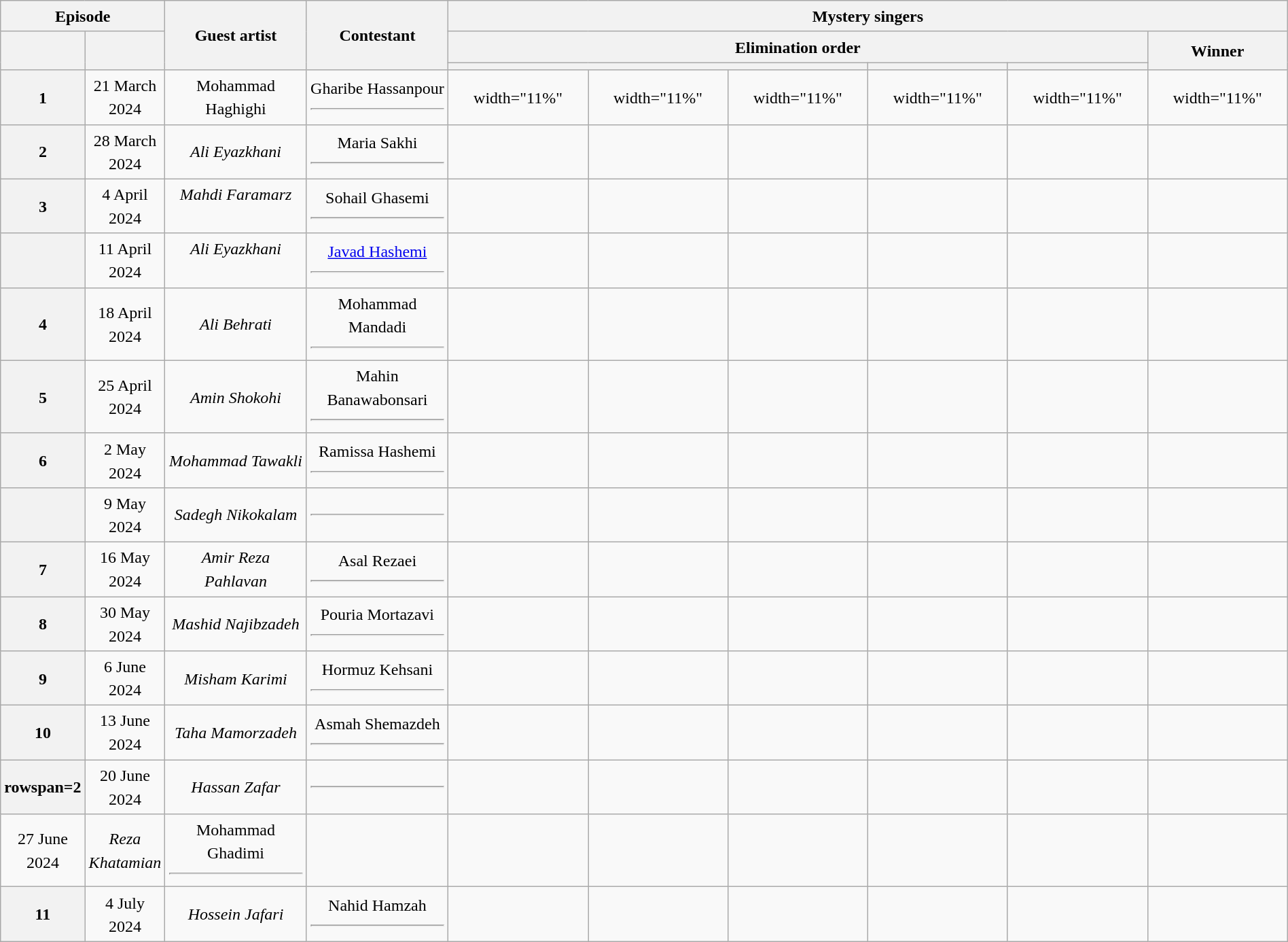<table class="wikitable plainrowheaders mw-collapsible" style="text-align:center; line-height:23px; width:100%;">
<tr>
<th colspan="2" width="1%">Episode</th>
<th rowspan="3" width="11%">Guest artist</th>
<th rowspan="3" width="11%">Contestant</th>
<th colspan="6">Mystery singers<br></th>
</tr>
<tr>
<th rowspan="2"></th>
<th rowspan="2"></th>
<th colspan="5">Elimination order</th>
<th rowspan="2">Winner</th>
</tr>
<tr>
<th colspan="3"></th>
<th></th>
<th></th>
</tr>
<tr>
<th>1</th>
<td>21 March 2024</td>
<td>Mohammad Haghighi<br></td>
<td>Gharibe Hassanpour<hr></td>
<td>width="11%" </td>
<td>width="11%" </td>
<td>width="11%" </td>
<td>width="11%" </td>
<td>width="11%" </td>
<td>width="11%" </td>
</tr>
<tr>
<th>2</th>
<td>28 March 2024</td>
<td><em>Ali Eyazkhani</em><br></td>
<td>Maria Sakhi<hr></td>
<td></td>
<td></td>
<td></td>
<td></td>
<td></td>
<td></td>
</tr>
<tr>
<th>3</th>
<td>4 April 2024</td>
<td><em>Mahdi Faramarz</em><br><br></td>
<td>Sohail Ghasemi<hr></td>
<td></td>
<td></td>
<td></td>
<td></td>
<td></td>
<td></td>
</tr>
<tr>
<th></th>
<td>11 April 2024</td>
<td><em>Ali Eyazkhani</em><br><br></td>
<td><a href='#'>Javad Hashemi</a><br><hr></td>
<td></td>
<td></td>
<td></td>
<td></td>
<td></td>
<td></td>
</tr>
<tr>
<th>4</th>
<td>18 April 2024</td>
<td><em>Ali Behrati</em><br></td>
<td>Mohammad Mandadi<hr></td>
<td></td>
<td></td>
<td></td>
<td></td>
<td></td>
<td></td>
</tr>
<tr>
<th>5</th>
<td>25 April 2024</td>
<td><em>Amin Shokohi</em><br></td>
<td>Mahin Banawabonsari<hr></td>
<td></td>
<td></td>
<td></td>
<td></td>
<td></td>
<td></td>
</tr>
<tr>
<th>6</th>
<td>2 May 2024</td>
<td><em>Mohammad Tawakli</em><br></td>
<td>Ramissa Hashemi<hr></td>
<td></td>
<td></td>
<td></td>
<td></td>
<td></td>
<td></td>
</tr>
<tr>
<th></th>
<td>9 May 2024</td>
<td><em>Sadegh Nikokalam</em><br></td>
<td><hr></td>
<td></td>
<td></td>
<td></td>
<td></td>
<td></td>
<td></td>
</tr>
<tr>
<th>7</th>
<td>16 May 2024</td>
<td><em>Amir Reza Pahlavan</em><br></td>
<td>Asal Rezaei<hr></td>
<td></td>
<td></td>
<td></td>
<td></td>
<td></td>
<td></td>
</tr>
<tr>
<th>8</th>
<td>30 May 2024</td>
<td><em>Mashid Najibzadeh</em><br></td>
<td>Pouria Mortazavi<hr></td>
<td></td>
<td></td>
<td></td>
<td></td>
<td></td>
<td></td>
</tr>
<tr>
<th>9</th>
<td>6 June 2024</td>
<td><em>Misham Karimi</em><br></td>
<td>Hormuz Kehsani<hr></td>
<td></td>
<td></td>
<td></td>
<td></td>
<td></td>
<td></td>
</tr>
<tr>
<th>10</th>
<td>13 June 2024</td>
<td><em>Taha Mamorzadeh</em><br></td>
<td>Asmah Shemazdeh<hr></td>
<td></td>
<td></td>
<td></td>
<td></td>
<td></td>
<td></td>
</tr>
<tr>
<th>rowspan=2 </th>
<td>20 June 2024</td>
<td><em>Hassan Zafar</em><br></td>
<td><hr></td>
<td></td>
<td></td>
<td></td>
<td></td>
<td></td>
<td></td>
</tr>
<tr>
<td>27 June 2024</td>
<td><em>Reza Khatamian</em><br></td>
<td>Mohammad Ghadimi<hr></td>
<td></td>
<td></td>
<td></td>
<td></td>
<td></td>
<td></td>
</tr>
<tr>
<th>11</th>
<td>4 July 2024</td>
<td><em>Hossein Jafari</em></td>
<td>Nahid Hamzah<hr></td>
<td></td>
<td></td>
<td></td>
<td></td>
<td></td>
<td></td>
</tr>
</table>
